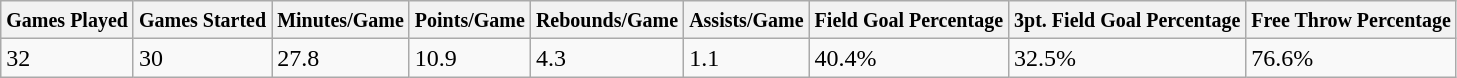<table class="wikitable">
<tr>
<th><small>Games Played</small></th>
<th><small>Games Started</small></th>
<th><small>Minutes/Game</small></th>
<th><small>Points/Game</small></th>
<th><small>Rebounds/Game</small></th>
<th><small>Assists/Game</small></th>
<th><small>Field Goal Percentage</small></th>
<th><small>3pt. Field Goal Percentage</small></th>
<th><small>Free Throw Percentage</small></th>
</tr>
<tr>
<td>32</td>
<td>30</td>
<td>27.8</td>
<td>10.9</td>
<td>4.3</td>
<td>1.1</td>
<td>40.4%</td>
<td>32.5%</td>
<td>76.6%</td>
</tr>
</table>
